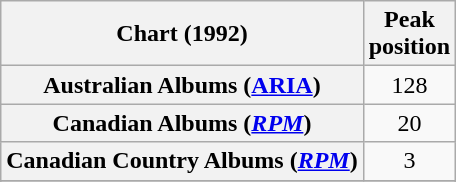<table class="wikitable sortable plainrowheaders" style="text-align:center">
<tr>
<th scope="col">Chart (1992)</th>
<th scope="col">Peak<br>position</th>
</tr>
<tr>
<th scope="row">Australian Albums (<a href='#'>ARIA</a>)</th>
<td>128</td>
</tr>
<tr>
<th scope="row">Canadian Albums (<em><a href='#'>RPM</a></em>)</th>
<td>20</td>
</tr>
<tr>
<th scope="row">Canadian Country Albums (<em><a href='#'>RPM</a></em>)</th>
<td>3</td>
</tr>
<tr>
</tr>
<tr>
</tr>
</table>
